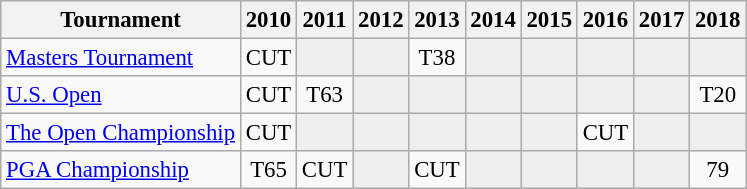<table class="wikitable" style="font-size:95%;text-align:center;">
<tr>
<th>Tournament</th>
<th>2010</th>
<th>2011</th>
<th>2012</th>
<th>2013</th>
<th>2014</th>
<th>2015</th>
<th>2016</th>
<th>2017</th>
<th>2018</th>
</tr>
<tr>
<td align=left><a href='#'>Masters Tournament</a></td>
<td>CUT</td>
<td style="background:#eeeeee;"></td>
<td style="background:#eeeeee;"></td>
<td>T38</td>
<td style="background:#eeeeee;"></td>
<td style="background:#eeeeee;"></td>
<td style="background:#eeeeee;"></td>
<td style="background:#eeeeee;"></td>
<td style="background:#eeeeee;"></td>
</tr>
<tr>
<td align=left><a href='#'>U.S. Open</a></td>
<td>CUT</td>
<td>T63</td>
<td style="background:#eeeeee;"></td>
<td style="background:#eeeeee;"></td>
<td style="background:#eeeeee;"></td>
<td style="background:#eeeeee;"></td>
<td style="background:#eeeeee;"></td>
<td style="background:#eeeeee;"></td>
<td>T20</td>
</tr>
<tr>
<td align=left><a href='#'>The Open Championship</a></td>
<td>CUT</td>
<td style="background:#eeeeee;"></td>
<td style="background:#eeeeee;"></td>
<td style="background:#eeeeee;"></td>
<td style="background:#eeeeee;"></td>
<td style="background:#eeeeee;"></td>
<td>CUT</td>
<td style="background:#eeeeee;"></td>
<td style="background:#eeeeee;"></td>
</tr>
<tr>
<td align=left><a href='#'>PGA Championship</a></td>
<td>T65</td>
<td>CUT</td>
<td style="background:#eeeeee;"></td>
<td>CUT</td>
<td style="background:#eeeeee;"></td>
<td style="background:#eeeeee;"></td>
<td style="background:#eeeeee;"></td>
<td style="background:#eeeeee;"></td>
<td>79</td>
</tr>
</table>
